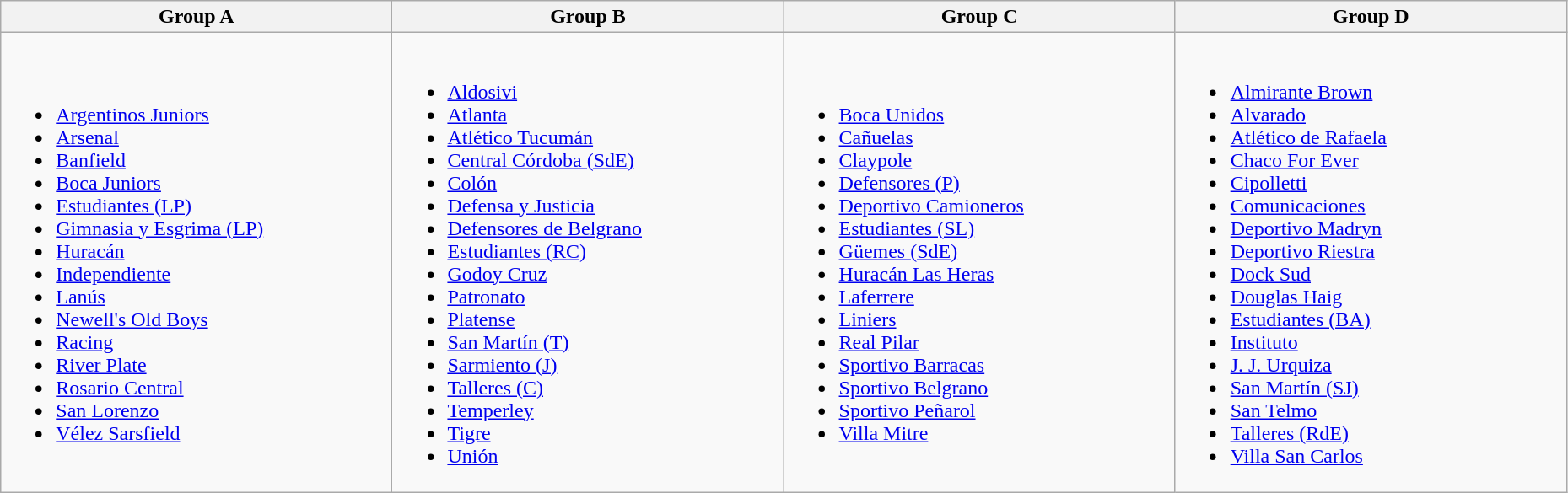<table class="wikitable" width=98%>
<tr>
<th width=25%><strong>Group A</strong></th>
<th width=25%><strong>Group B</strong></th>
<th width=25%><strong>Group C</strong></th>
<th width=25%><strong>Group D</strong></th>
</tr>
<tr>
<td><br><ul><li><a href='#'>Argentinos Juniors</a></li><li><a href='#'>Arsenal</a></li><li><a href='#'>Banfield</a></li><li><a href='#'>Boca Juniors</a></li><li><a href='#'>Estudiantes (LP)</a></li><li><a href='#'>Gimnasia y Esgrima (LP)</a></li><li><a href='#'>Huracán</a></li><li><a href='#'>Independiente</a></li><li><a href='#'>Lanús</a></li><li><a href='#'>Newell's Old Boys</a></li><li><a href='#'>Racing</a></li><li><a href='#'>River Plate</a></li><li><a href='#'>Rosario Central</a></li><li><a href='#'>San Lorenzo</a></li><li><a href='#'>Vélez Sarsfield</a></li></ul></td>
<td><br><ul><li><a href='#'>Aldosivi</a></li><li><a href='#'>Atlanta</a></li><li><a href='#'>Atlético Tucumán</a></li><li><a href='#'>Central Córdoba (SdE)</a></li><li><a href='#'>Colón</a></li><li><a href='#'>Defensa y Justicia</a></li><li><a href='#'>Defensores de Belgrano</a></li><li><a href='#'>Estudiantes (RC)</a></li><li><a href='#'>Godoy Cruz</a></li><li><a href='#'>Patronato</a></li><li><a href='#'>Platense</a></li><li><a href='#'>San Martín (T)</a></li><li><a href='#'>Sarmiento (J)</a></li><li><a href='#'>Talleres (C)</a></li><li><a href='#'>Temperley</a></li><li><a href='#'>Tigre</a></li><li><a href='#'>Unión</a></li></ul></td>
<td><br><ul><li><a href='#'>Boca Unidos</a></li><li><a href='#'>Cañuelas</a></li><li><a href='#'>Claypole</a></li><li><a href='#'>Defensores (P)</a></li><li><a href='#'>Deportivo Camioneros</a></li><li><a href='#'>Estudiantes (SL)</a></li><li><a href='#'>Güemes (SdE)</a></li><li><a href='#'>Huracán Las Heras</a></li><li><a href='#'>Laferrere</a></li><li><a href='#'>Liniers</a></li><li><a href='#'>Real Pilar</a></li><li><a href='#'>Sportivo Barracas</a></li><li><a href='#'>Sportivo Belgrano</a></li><li><a href='#'>Sportivo Peñarol</a></li><li><a href='#'>Villa Mitre</a></li></ul></td>
<td><br><ul><li><a href='#'>Almirante Brown</a></li><li><a href='#'>Alvarado</a></li><li><a href='#'>Atlético de Rafaela</a></li><li><a href='#'>Chaco For Ever</a></li><li><a href='#'>Cipolletti</a></li><li><a href='#'>Comunicaciones</a></li><li><a href='#'>Deportivo Madryn</a></li><li><a href='#'>Deportivo Riestra</a></li><li><a href='#'>Dock Sud</a></li><li><a href='#'>Douglas Haig</a></li><li><a href='#'>Estudiantes (BA)</a></li><li><a href='#'>Instituto</a></li><li><a href='#'>J. J. Urquiza</a></li><li><a href='#'>San Martín (SJ)</a></li><li><a href='#'>San Telmo</a></li><li><a href='#'>Talleres (RdE)</a></li><li><a href='#'>Villa San Carlos</a></li></ul></td>
</tr>
</table>
